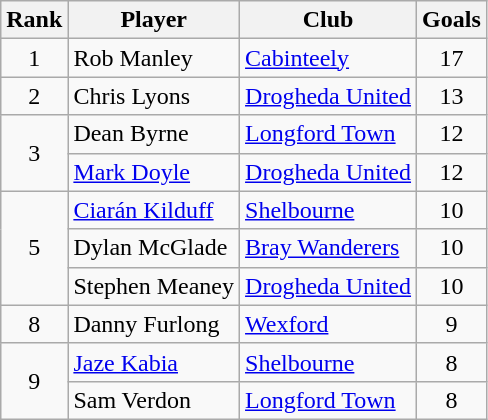<table class="wikitable" style="text-align:center">
<tr>
<th>Rank</th>
<th>Player</th>
<th>Club</th>
<th>Goals</th>
</tr>
<tr>
<td rowspan=1>1</td>
<td align="left"> Rob Manley</td>
<td align="left"><a href='#'>Cabinteely</a></td>
<td>17</td>
</tr>
<tr>
<td rowspan=1>2</td>
<td align="left"> Chris Lyons</td>
<td align="left"><a href='#'>Drogheda United</a></td>
<td>13</td>
</tr>
<tr>
<td rowspan=2>3</td>
<td align="left"> Dean Byrne</td>
<td align="left"><a href='#'>Longford Town</a></td>
<td>12</td>
</tr>
<tr>
<td align="left"> <a href='#'>Mark Doyle</a></td>
<td align="left"><a href='#'>Drogheda United</a></td>
<td>12</td>
</tr>
<tr>
<td rowspan=3>5</td>
<td align="left"> <a href='#'>Ciarán Kilduff</a></td>
<td align="left"><a href='#'>Shelbourne</a></td>
<td>10</td>
</tr>
<tr>
<td align="left"> Dylan McGlade</td>
<td align="left"><a href='#'>Bray Wanderers</a></td>
<td>10</td>
</tr>
<tr>
<td align="left"> Stephen Meaney</td>
<td align="left"><a href='#'>Drogheda United</a></td>
<td>10</td>
</tr>
<tr>
<td rowspan=1>8</td>
<td align="left"> Danny Furlong</td>
<td align="left"><a href='#'>Wexford</a></td>
<td>9</td>
</tr>
<tr>
<td rowspan=2>9</td>
<td align="left"> <a href='#'>Jaze Kabia</a></td>
<td align="left"><a href='#'>Shelbourne</a></td>
<td>8</td>
</tr>
<tr>
<td align="left"> Sam Verdon</td>
<td align="left"><a href='#'>Longford Town</a></td>
<td>8</td>
</tr>
</table>
